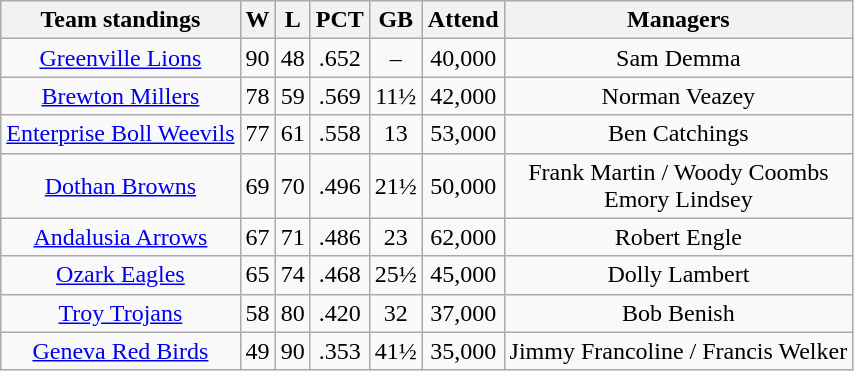<table class="wikitable">
<tr>
<th>Team standings</th>
<th>W</th>
<th>L</th>
<th>PCT</th>
<th>GB</th>
<th>Attend</th>
<th>Managers</th>
</tr>
<tr align=center>
<td><a href='#'>Greenville Lions</a></td>
<td>90</td>
<td>48</td>
<td>.652</td>
<td>–</td>
<td>40,000</td>
<td>Sam Demma</td>
</tr>
<tr align=center>
<td><a href='#'>Brewton Millers</a></td>
<td>78</td>
<td>59</td>
<td>.569</td>
<td>11½</td>
<td>42,000</td>
<td>Norman Veazey</td>
</tr>
<tr align=center>
<td><a href='#'>Enterprise Boll Weevils</a></td>
<td>77</td>
<td>61</td>
<td>.558</td>
<td>13</td>
<td>53,000</td>
<td>Ben Catchings</td>
</tr>
<tr align=center>
<td><a href='#'>Dothan Browns</a></td>
<td>69</td>
<td>70</td>
<td>.496</td>
<td>21½</td>
<td>50,000</td>
<td>Frank Martin / Woody Coombs <br> Emory Lindsey</td>
</tr>
<tr align=center>
<td><a href='#'>Andalusia Arrows</a></td>
<td>67</td>
<td>71</td>
<td>.486</td>
<td>23</td>
<td>62,000</td>
<td>Robert Engle</td>
</tr>
<tr align=center>
<td><a href='#'>Ozark Eagles</a></td>
<td>65</td>
<td>74</td>
<td>.468</td>
<td>25½</td>
<td>45,000</td>
<td>Dolly Lambert</td>
</tr>
<tr align=center>
<td><a href='#'>Troy Trojans</a></td>
<td>58</td>
<td>80</td>
<td>.420</td>
<td>32</td>
<td>37,000</td>
<td>Bob Benish</td>
</tr>
<tr align=center>
<td><a href='#'>Geneva Red Birds</a></td>
<td>49</td>
<td>90</td>
<td>.353</td>
<td>41½</td>
<td>35,000</td>
<td>Jimmy Francoline / Francis Welker</td>
</tr>
</table>
